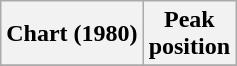<table class="wikitable">
<tr>
<th>Chart (1980)</th>
<th>Peak<br>position</th>
</tr>
<tr>
</tr>
</table>
